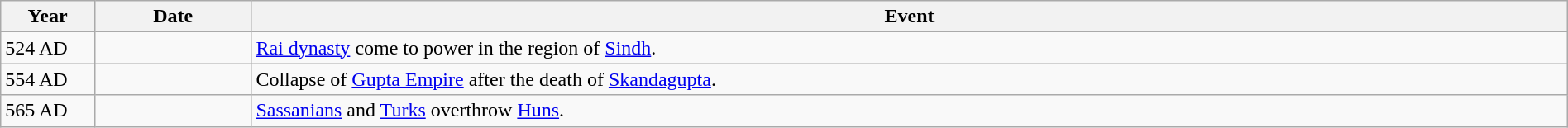<table class="wikitable" style="width:100%">
<tr>
<th style="width:6%">Year</th>
<th style="width:10%">Date</th>
<th>Event</th>
</tr>
<tr>
<td>524 AD</td>
<td></td>
<td><a href='#'>Rai dynasty</a> come to power in the region of <a href='#'>Sindh</a>.</td>
</tr>
<tr>
<td>554 AD</td>
<td></td>
<td>Collapse of <a href='#'>Gupta Empire</a> after the death of <a href='#'>Skandagupta</a>.</td>
</tr>
<tr>
<td>565 AD</td>
<td></td>
<td><a href='#'>Sassanians</a> and <a href='#'>Turks</a> overthrow <a href='#'>Huns</a>.</td>
</tr>
</table>
